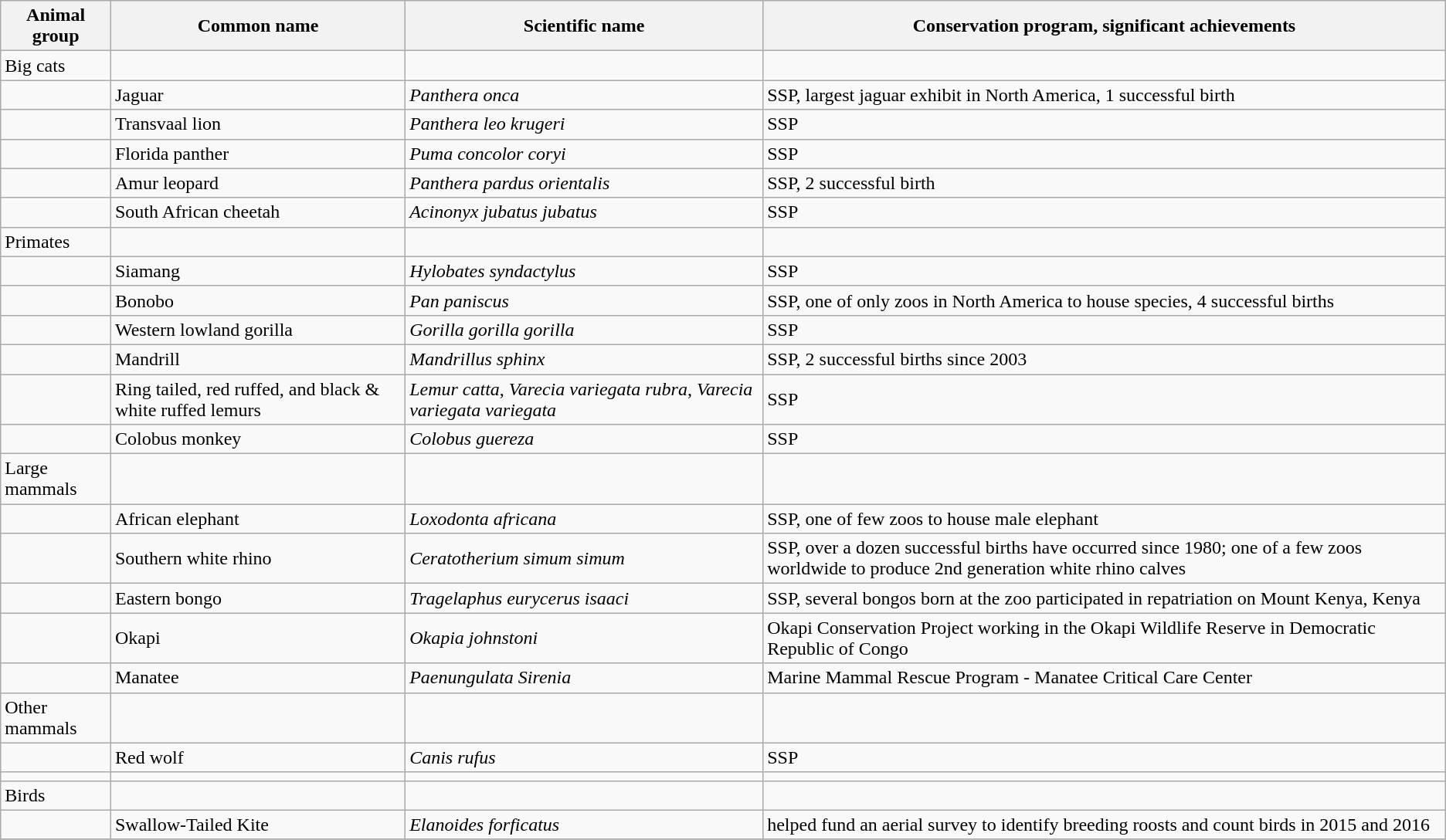<table class="wikitable">
<tr>
<th>Animal group</th>
<th>Common name</th>
<th>Scientific name</th>
<th>Conservation program, significant achievements</th>
</tr>
<tr>
<td>Big cats</td>
<td></td>
<td></td>
</tr>
<tr>
<td></td>
<td>Jaguar</td>
<td><em>Panthera onca</em></td>
<td>SSP, largest jaguar exhibit in North America, 1 successful birth</td>
</tr>
<tr>
<td></td>
<td>Transvaal lion</td>
<td><em>Panthera leo krugeri</em></td>
<td>SSP</td>
</tr>
<tr>
<td></td>
<td>Florida panther</td>
<td><em>Puma concolor coryi</em></td>
<td>SSP</td>
</tr>
<tr>
<td></td>
<td>Amur leopard</td>
<td><em>Panthera pardus orientalis</em></td>
<td>SSP, 2 successful birth</td>
</tr>
<tr>
<td></td>
<td>South African cheetah</td>
<td><em>Acinonyx jubatus jubatus</em></td>
<td>SSP</td>
</tr>
<tr>
<td>Primates</td>
<td></td>
<td></td>
<td></td>
</tr>
<tr>
<td></td>
<td>Siamang</td>
<td><em>Hylobates syndactylus</em></td>
<td>SSP</td>
</tr>
<tr>
<td></td>
<td>Bonobo</td>
<td><em>Pan paniscus</em></td>
<td>SSP, one of only zoos in North America to house species, 4 successful births</td>
</tr>
<tr>
<td></td>
<td>Western lowland gorilla</td>
<td><em>Gorilla gorilla gorilla</em></td>
<td>SSP</td>
</tr>
<tr>
<td></td>
<td>Mandrill</td>
<td><em>Mandrillus sphinx</em></td>
<td>SSP, 2 successful births since 2003</td>
</tr>
<tr>
<td></td>
<td>Ring tailed, red ruffed, and black & white ruffed lemurs</td>
<td><em>Lemur catta</em>, <em>Varecia variegata rubra</em>, <em>Varecia variegata variegata</em></td>
<td>SSP</td>
</tr>
<tr>
<td></td>
<td>Colobus monkey</td>
<td><em>Colobus guereza</em></td>
<td>SSP</td>
</tr>
<tr>
<td>Large mammals</td>
<td></td>
<td></td>
<td></td>
</tr>
<tr>
<td></td>
<td>African elephant</td>
<td><em>Loxodonta africana</em></td>
<td>SSP, one of few zoos to house male elephant</td>
</tr>
<tr>
<td></td>
<td>Southern white rhino</td>
<td><em>Ceratotherium simum simum</em></td>
<td>SSP, over a dozen successful births have occurred since 1980; one of a few zoos worldwide to produce 2nd generation white rhino calves</td>
</tr>
<tr>
<td></td>
<td>Eastern bongo</td>
<td><em>Tragelaphus eurycerus isaaci</em></td>
<td>SSP, several bongos born at the zoo participated in repatriation on Mount Kenya, Kenya</td>
</tr>
<tr>
<td></td>
<td>Okapi</td>
<td><em>Okapia johnstoni</em></td>
<td>Okapi Conservation Project working in the Okapi Wildlife Reserve in Democratic Republic of Congo</td>
</tr>
<tr>
<td></td>
<td>Manatee</td>
<td><em>Paenungulata Sirenia</em></td>
<td>Marine Mammal Rescue Program - Manatee Critical Care Center</td>
</tr>
<tr>
<td>Other mammals</td>
<td></td>
<td></td>
<td></td>
</tr>
<tr>
<td></td>
<td>Red wolf</td>
<td><em>Canis rufus</em></td>
<td>SSP</td>
</tr>
<tr>
<td></td>
<td></td>
<td></td>
<td></td>
</tr>
<tr>
<td>Birds</td>
<td></td>
<td></td>
<td></td>
</tr>
<tr>
<td></td>
<td>Swallow-Tailed Kite</td>
<td><em>Elanoides forficatus</em></td>
<td>helped fund an aerial survey to identify breeding roosts and count birds in 2015 and 2016</td>
</tr>
<tr>
</tr>
</table>
